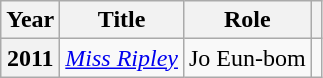<table class="wikitable plainrowheaders">
<tr>
<th scope="col">Year</th>
<th scope="col">Title</th>
<th scope="col">Role</th>
<th scope="col"></th>
</tr>
<tr>
<th scope="row">2011</th>
<td><em><a href='#'>Miss Ripley</a></em></td>
<td>Jo Eun-bom</td>
<td style="text-align:center"></td>
</tr>
</table>
